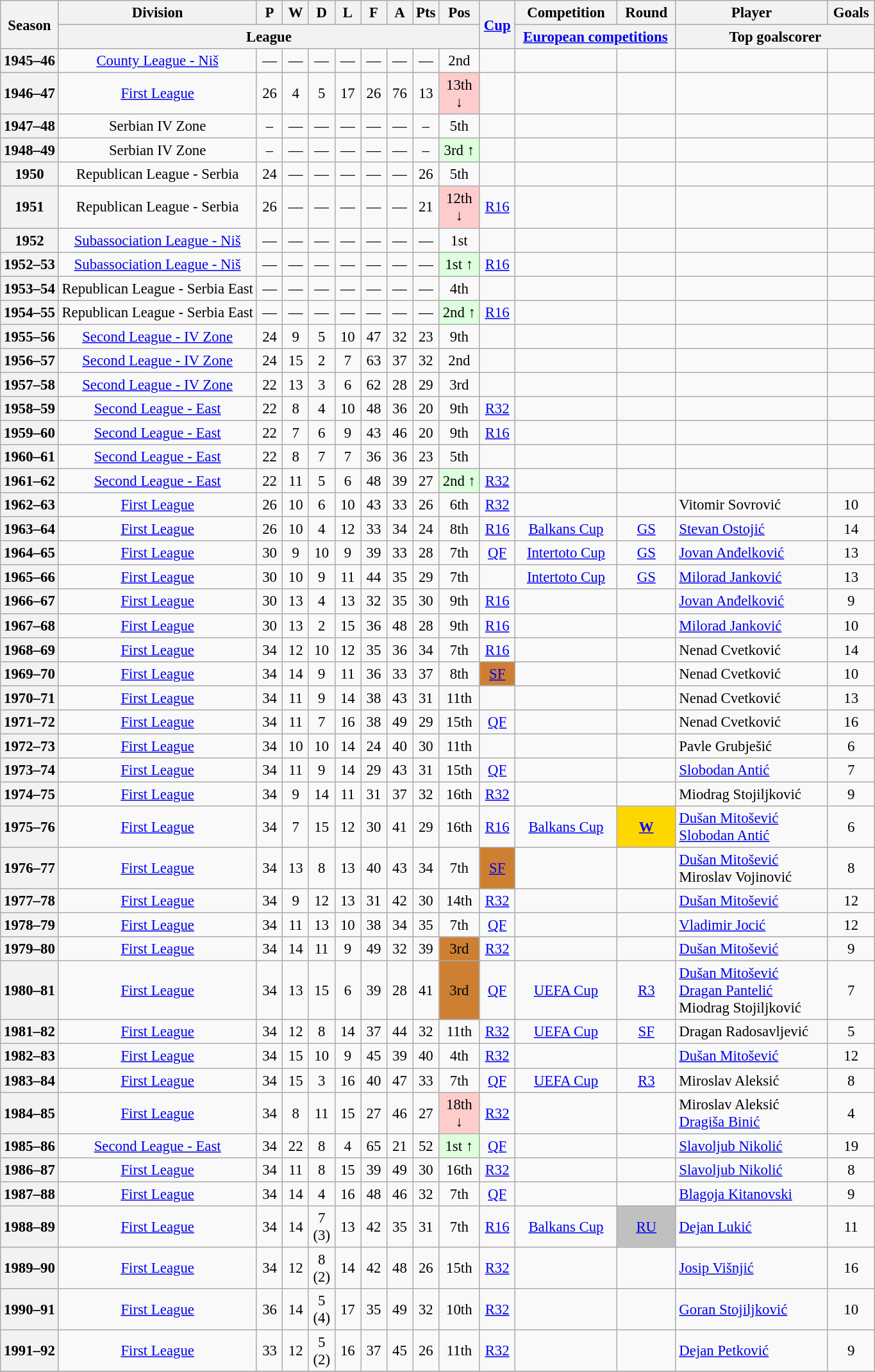<table class="wikitable sortable" style="font-size:95%; text-align: center;">
<tr>
<th rowspan=2>Season</th>
<th>Division</th>
<th width="20">P</th>
<th width="20">W</th>
<th width="20">D</th>
<th width="20">L</th>
<th width="20">F</th>
<th width="20">A</th>
<th width="20">Pts</th>
<th width="35">Pos</th>
<th rowspan=2 width="30"><a href='#'>Cup</a></th>
<th>Competition</th>
<th>Round</th>
<th>Player</th>
<th>Goals</th>
</tr>
<tr>
<th class="unsortable" colspan=9>League</th>
<th colspan=2 width="160"><a href='#'>European competitions</a></th>
<th colspan=2 width="200">Top goalscorer</th>
</tr>
<tr>
<th>1945–46</th>
<td><a href='#'>County League - Niš</a></td>
<td>—</td>
<td>—</td>
<td>—</td>
<td>—</td>
<td>—</td>
<td>—</td>
<td>—</td>
<td>2nd</td>
<td></td>
<td></td>
<td></td>
<td align="left"></td>
<td></td>
</tr>
<tr>
<th>1946–47</th>
<td><a href='#'>First League</a></td>
<td>26</td>
<td>4</td>
<td>5</td>
<td>17</td>
<td>26</td>
<td>76</td>
<td>13</td>
<td bgcolor="#ffcccc">13th ↓</td>
<td></td>
<td></td>
<td></td>
<td align="left"></td>
<td></td>
</tr>
<tr>
<th>1947–48</th>
<td>Serbian IV Zone</td>
<td>–</td>
<td>—</td>
<td>—</td>
<td>—</td>
<td>—</td>
<td>—</td>
<td>–</td>
<td>5th</td>
<td></td>
<td></td>
<td></td>
<td align="left"></td>
<td></td>
</tr>
<tr>
<th>1948–49</th>
<td>Serbian IV Zone</td>
<td>–</td>
<td>—</td>
<td>—</td>
<td>—</td>
<td>—</td>
<td>—</td>
<td>–</td>
<td bgcolor="#DDFFDD">3rd ↑</td>
<td></td>
<td></td>
<td></td>
<td align="left"></td>
<td></td>
</tr>
<tr>
<th>1950</th>
<td>Republican League - Serbia</td>
<td>24</td>
<td>—</td>
<td>—</td>
<td>—</td>
<td>—</td>
<td>—</td>
<td>26</td>
<td>5th</td>
<td></td>
<td></td>
<td></td>
<td align="left"></td>
<td></td>
</tr>
<tr>
<th>1951</th>
<td>Republican League - Serbia</td>
<td>26</td>
<td>—</td>
<td>—</td>
<td>—</td>
<td>—</td>
<td>—</td>
<td>21</td>
<td bgcolor="#ffcccc">12th ↓</td>
<td><a href='#'>R16</a></td>
<td></td>
<td></td>
<td align="left"></td>
<td></td>
</tr>
<tr>
<th>1952</th>
<td><a href='#'>Subassociation League - Niš</a></td>
<td>—</td>
<td>—</td>
<td>—</td>
<td>—</td>
<td>—</td>
<td>—</td>
<td>—</td>
<td>1st</td>
<td></td>
<td></td>
<td></td>
<td align="left"></td>
<td></td>
</tr>
<tr>
<th>1952–53</th>
<td><a href='#'>Subassociation League - Niš</a></td>
<td>—</td>
<td>—</td>
<td>—</td>
<td>—</td>
<td>—</td>
<td>—</td>
<td>—</td>
<td bgcolor="#DDFFDD">1st ↑</td>
<td><a href='#'>R16</a></td>
<td></td>
<td></td>
<td align="left"></td>
<td></td>
</tr>
<tr>
<th>1953–54</th>
<td>Republican League - Serbia East</td>
<td>—</td>
<td>—</td>
<td>—</td>
<td>—</td>
<td>—</td>
<td>—</td>
<td>—</td>
<td>4th</td>
<td></td>
<td></td>
<td></td>
<td align="left"></td>
<td></td>
</tr>
<tr>
<th>1954–55</th>
<td>Republican League - Serbia East</td>
<td>—</td>
<td>—</td>
<td>—</td>
<td>—</td>
<td>—</td>
<td>—</td>
<td>—</td>
<td bgcolor="#DDFFDD">2nd ↑</td>
<td><a href='#'>R16</a></td>
<td></td>
<td></td>
<td align="left"></td>
<td></td>
</tr>
<tr>
<th>1955–56</th>
<td><a href='#'>Second League - IV Zone</a></td>
<td>24</td>
<td>9</td>
<td>5</td>
<td>10</td>
<td>47</td>
<td>32</td>
<td>23</td>
<td>9th</td>
<td></td>
<td></td>
<td></td>
<td align="left"></td>
<td></td>
</tr>
<tr>
<th>1956–57</th>
<td><a href='#'>Second League - IV Zone</a></td>
<td>24</td>
<td>15</td>
<td>2</td>
<td>7</td>
<td>63</td>
<td>37</td>
<td>32</td>
<td>2nd</td>
<td></td>
<td></td>
<td></td>
<td align="left"></td>
<td></td>
</tr>
<tr>
<th>1957–58</th>
<td><a href='#'>Second League - IV Zone</a></td>
<td>22</td>
<td>13</td>
<td>3</td>
<td>6</td>
<td>62</td>
<td>28</td>
<td>29</td>
<td>3rd</td>
<td></td>
<td></td>
<td></td>
<td align="left"></td>
<td></td>
</tr>
<tr>
<th>1958–59</th>
<td><a href='#'>Second League - East</a></td>
<td>22</td>
<td>8</td>
<td>4</td>
<td>10</td>
<td>48</td>
<td>36</td>
<td>20</td>
<td>9th</td>
<td><a href='#'>R32</a></td>
<td></td>
<td></td>
<td align="left"></td>
<td></td>
</tr>
<tr>
<th>1959–60</th>
<td><a href='#'>Second League - East</a></td>
<td>22</td>
<td>7</td>
<td>6</td>
<td>9</td>
<td>43</td>
<td>46</td>
<td>20</td>
<td>9th</td>
<td><a href='#'>R16</a></td>
<td></td>
<td></td>
<td align="left"></td>
<td></td>
</tr>
<tr>
<th>1960–61</th>
<td><a href='#'>Second League - East</a></td>
<td>22</td>
<td>8</td>
<td>7</td>
<td>7</td>
<td>36</td>
<td>36</td>
<td>23</td>
<td>5th</td>
<td></td>
<td></td>
<td></td>
<td align="left"></td>
<td></td>
</tr>
<tr>
<th>1961–62</th>
<td><a href='#'>Second League - East</a></td>
<td>22</td>
<td>11</td>
<td>5</td>
<td>6</td>
<td>48</td>
<td>39</td>
<td>27</td>
<td bgcolor="#DDFFDD">2nd ↑</td>
<td><a href='#'>R32</a></td>
<td></td>
<td></td>
<td align="left"></td>
<td></td>
</tr>
<tr>
<th>1962–63</th>
<td><a href='#'>First League</a></td>
<td>26</td>
<td>10</td>
<td>6</td>
<td>10</td>
<td>43</td>
<td>33</td>
<td>26</td>
<td>6th</td>
<td><a href='#'>R32</a></td>
<td></td>
<td></td>
<td align="left"> Vitomir Sovrović</td>
<td>10</td>
</tr>
<tr>
<th>1963–64</th>
<td><a href='#'>First League</a></td>
<td>26</td>
<td>10</td>
<td>4</td>
<td>12</td>
<td>33</td>
<td>34</td>
<td>24</td>
<td>8th</td>
<td><a href='#'>R16</a></td>
<td><a href='#'>Balkans Cup</a></td>
<td><a href='#'>GS</a></td>
<td align="left"> <a href='#'>Stevan Ostojić</a></td>
<td>14</td>
</tr>
<tr>
<th>1964–65</th>
<td><a href='#'>First League</a></td>
<td>30</td>
<td>9</td>
<td>10</td>
<td>9</td>
<td>39</td>
<td>33</td>
<td>28</td>
<td>7th</td>
<td><a href='#'>QF</a></td>
<td><a href='#'>Intertoto Cup</a></td>
<td><a href='#'>GS</a></td>
<td align="left"> <a href='#'>Jovan Anđelković</a></td>
<td>13</td>
</tr>
<tr>
<th>1965–66</th>
<td><a href='#'>First League</a></td>
<td>30</td>
<td>10</td>
<td>9</td>
<td>11</td>
<td>44</td>
<td>35</td>
<td>29</td>
<td>7th</td>
<td></td>
<td><a href='#'>Intertoto Cup</a></td>
<td><a href='#'>GS</a></td>
<td align="left"> <a href='#'>Milorad Janković</a></td>
<td>13</td>
</tr>
<tr>
<th>1966–67</th>
<td><a href='#'>First League</a></td>
<td>30</td>
<td>13</td>
<td>4</td>
<td>13</td>
<td>32</td>
<td>35</td>
<td>30</td>
<td>9th</td>
<td><a href='#'>R16</a></td>
<td></td>
<td></td>
<td align="left"> <a href='#'>Jovan Anđelković</a></td>
<td>9</td>
</tr>
<tr>
<th>1967–68</th>
<td><a href='#'>First League</a></td>
<td>30</td>
<td>13</td>
<td>2</td>
<td>15</td>
<td>36</td>
<td>48</td>
<td>28</td>
<td>9th</td>
<td><a href='#'>R16</a></td>
<td></td>
<td></td>
<td align="left"> <a href='#'>Milorad Janković</a></td>
<td>10</td>
</tr>
<tr>
<th>1968–69</th>
<td><a href='#'>First League</a></td>
<td>34</td>
<td>12</td>
<td>10</td>
<td>12</td>
<td>35</td>
<td>36</td>
<td>34</td>
<td>7th</td>
<td><a href='#'>R16</a></td>
<td></td>
<td></td>
<td align="left"> Nenad Cvetković</td>
<td>14</td>
</tr>
<tr>
<th>1969–70</th>
<td><a href='#'>First League</a></td>
<td>34</td>
<td>14</td>
<td>9</td>
<td>11</td>
<td>36</td>
<td>33</td>
<td>37</td>
<td>8th</td>
<td bgcolor="#CD7F32"><a href='#'>SF</a></td>
<td></td>
<td></td>
<td align="left"> Nenad Cvetković</td>
<td>10</td>
</tr>
<tr>
<th>1970–71</th>
<td><a href='#'>First League</a></td>
<td>34</td>
<td>11</td>
<td>9</td>
<td>14</td>
<td>38</td>
<td>43</td>
<td>31</td>
<td>11th</td>
<td></td>
<td></td>
<td></td>
<td align="left"> Nenad Cvetković</td>
<td>13</td>
</tr>
<tr>
<th>1971–72</th>
<td><a href='#'>First League</a></td>
<td>34</td>
<td>11</td>
<td>7</td>
<td>16</td>
<td>38</td>
<td>49</td>
<td>29</td>
<td>15th</td>
<td><a href='#'>QF</a></td>
<td></td>
<td></td>
<td align="left"> Nenad Cvetković</td>
<td>16</td>
</tr>
<tr>
<th>1972–73</th>
<td><a href='#'>First League</a></td>
<td>34</td>
<td>10</td>
<td>10</td>
<td>14</td>
<td>24</td>
<td>40</td>
<td>30</td>
<td>11th</td>
<td></td>
<td></td>
<td></td>
<td align="left"> Pavle Grubješić</td>
<td>6</td>
</tr>
<tr>
<th>1973–74</th>
<td><a href='#'>First League</a></td>
<td>34</td>
<td>11</td>
<td>9</td>
<td>14</td>
<td>29</td>
<td>43</td>
<td>31</td>
<td>15th</td>
<td><a href='#'>QF</a></td>
<td></td>
<td></td>
<td align="left"> <a href='#'>Slobodan Antić</a></td>
<td>7</td>
</tr>
<tr>
<th>1974–75</th>
<td><a href='#'>First League</a></td>
<td>34</td>
<td>9</td>
<td>14</td>
<td>11</td>
<td>31</td>
<td>37</td>
<td>32</td>
<td>16th</td>
<td><a href='#'>R32</a></td>
<td></td>
<td></td>
<td align="left"> Miodrag Stojiljković</td>
<td>9</td>
</tr>
<tr>
<th>1975–76</th>
<td><a href='#'>First League</a></td>
<td>34</td>
<td>7</td>
<td>15</td>
<td>12</td>
<td>30</td>
<td>41</td>
<td>29</td>
<td>16th</td>
<td><a href='#'>R16</a></td>
<td><a href='#'>Balkans Cup</a></td>
<td bgcolor=gold><a href='#'><strong>W</strong></a></td>
<td align="left"> <a href='#'>Dušan Mitošević</a><br> <a href='#'>Slobodan Antić</a></td>
<td>6</td>
</tr>
<tr>
<th>1976–77</th>
<td><a href='#'>First League</a></td>
<td>34</td>
<td>13</td>
<td>8</td>
<td>13</td>
<td>40</td>
<td>43</td>
<td>34</td>
<td>7th</td>
<td bgcolor="#CD7F32"><a href='#'>SF</a></td>
<td></td>
<td></td>
<td align="left"> <a href='#'>Dušan Mitošević</a><br> Miroslav Vojinović</td>
<td>8</td>
</tr>
<tr>
<th>1977–78</th>
<td><a href='#'>First League</a></td>
<td>34</td>
<td>9</td>
<td>12</td>
<td>13</td>
<td>31</td>
<td>42</td>
<td>30</td>
<td>14th</td>
<td><a href='#'>R32</a></td>
<td></td>
<td></td>
<td align="left"> <a href='#'>Dušan Mitošević</a></td>
<td>12</td>
</tr>
<tr>
<th>1978–79</th>
<td><a href='#'>First League</a></td>
<td>34</td>
<td>11</td>
<td>13</td>
<td>10</td>
<td>38</td>
<td>34</td>
<td>35</td>
<td>7th</td>
<td><a href='#'>QF</a></td>
<td></td>
<td></td>
<td align="left"> <a href='#'>Vladimir Jocić</a></td>
<td>12</td>
</tr>
<tr>
<th>1979–80</th>
<td><a href='#'>First League</a></td>
<td>34</td>
<td>14</td>
<td>11</td>
<td>9</td>
<td>49</td>
<td>32</td>
<td>39</td>
<td bgcolor="#CD7F32">3rd</td>
<td><a href='#'>R32</a></td>
<td></td>
<td></td>
<td align="left"> <a href='#'>Dušan Mitošević</a></td>
<td>9</td>
</tr>
<tr>
<th>1980–81</th>
<td><a href='#'>First League</a></td>
<td>34</td>
<td>13</td>
<td>15</td>
<td>6</td>
<td>39</td>
<td>28</td>
<td>41</td>
<td bgcolor="#CD7F32">3rd</td>
<td><a href='#'>QF</a></td>
<td><a href='#'>UEFA Cup</a></td>
<td><a href='#'>R3</a></td>
<td align="left"> <a href='#'>Dušan Mitošević</a><br> <a href='#'>Dragan Pantelić</a><br> Miodrag Stojiljković</td>
<td>7</td>
</tr>
<tr>
<th>1981–82</th>
<td><a href='#'>First League</a></td>
<td>34</td>
<td>12</td>
<td>8</td>
<td>14</td>
<td>37</td>
<td>44</td>
<td>32</td>
<td>11th</td>
<td><a href='#'>R32</a></td>
<td><a href='#'>UEFA Cup</a></td>
<td><a href='#'>SF</a></td>
<td align="left"> Dragan Radosavljević</td>
<td>5</td>
</tr>
<tr>
<th>1982–83</th>
<td><a href='#'>First League</a></td>
<td>34</td>
<td>15</td>
<td>10</td>
<td>9</td>
<td>45</td>
<td>39</td>
<td>40</td>
<td>4th</td>
<td><a href='#'>R32</a></td>
<td></td>
<td></td>
<td align="left"> <a href='#'>Dušan Mitošević</a></td>
<td>12</td>
</tr>
<tr>
<th>1983–84</th>
<td><a href='#'>First League</a></td>
<td>34</td>
<td>15</td>
<td>3</td>
<td>16</td>
<td>40</td>
<td>47</td>
<td>33</td>
<td>7th</td>
<td><a href='#'>QF</a></td>
<td><a href='#'>UEFA Cup</a></td>
<td><a href='#'>R3</a></td>
<td align="left"> Miroslav Aleksić</td>
<td>8</td>
</tr>
<tr>
<th>1984–85</th>
<td><a href='#'>First League</a></td>
<td>34</td>
<td>8</td>
<td>11</td>
<td>15</td>
<td>27</td>
<td>46</td>
<td>27</td>
<td bgcolor="#ffcccc">18th ↓</td>
<td><a href='#'>R32</a></td>
<td></td>
<td></td>
<td align="left"> Miroslav Aleksić<br> <a href='#'>Dragiša Binić</a></td>
<td>4</td>
</tr>
<tr>
<th>1985–86</th>
<td><a href='#'>Second League - East</a></td>
<td>34</td>
<td>22</td>
<td>8</td>
<td>4</td>
<td>65</td>
<td>21</td>
<td>52</td>
<td bgcolor="#DDFFDD">1st ↑</td>
<td><a href='#'>QF</a></td>
<td></td>
<td></td>
<td align="left"> <a href='#'>Slavoljub Nikolić</a></td>
<td>19</td>
</tr>
<tr>
<th>1986–87</th>
<td><a href='#'>First League</a></td>
<td>34</td>
<td>11</td>
<td>8</td>
<td>15</td>
<td>39</td>
<td>49</td>
<td>30</td>
<td>16th</td>
<td><a href='#'>R32</a></td>
<td></td>
<td></td>
<td align="left"> <a href='#'>Slavoljub Nikolić</a></td>
<td>8</td>
</tr>
<tr>
<th>1987–88</th>
<td><a href='#'>First League</a></td>
<td>34</td>
<td>14</td>
<td>4</td>
<td>16</td>
<td>48</td>
<td>46</td>
<td>32</td>
<td>7th</td>
<td><a href='#'>QF</a></td>
<td></td>
<td></td>
<td align="left"> <a href='#'>Blagoja Kitanovski</a></td>
<td>9</td>
</tr>
<tr>
<th>1988–89</th>
<td><a href='#'>First League</a></td>
<td>34</td>
<td>14</td>
<td>7 (3)</td>
<td>13</td>
<td>42</td>
<td>35</td>
<td>31</td>
<td>7th</td>
<td><a href='#'>R16</a></td>
<td><a href='#'>Balkans Cup</a></td>
<td bgcolor=silver><a href='#'>RU</a></td>
<td align="left"> <a href='#'>Dejan Lukić</a></td>
<td>11</td>
</tr>
<tr>
<th>1989–90</th>
<td><a href='#'>First League</a></td>
<td>34</td>
<td>12</td>
<td>8 (2)</td>
<td>14</td>
<td>42</td>
<td>48</td>
<td>26</td>
<td>15th</td>
<td><a href='#'>R32</a></td>
<td></td>
<td></td>
<td align="left"> <a href='#'>Josip Višnjić</a></td>
<td>16</td>
</tr>
<tr>
<th>1990–91</th>
<td><a href='#'>First League</a></td>
<td>36</td>
<td>14</td>
<td>5 (4)</td>
<td>17</td>
<td>35</td>
<td>49</td>
<td>32</td>
<td>10th</td>
<td><a href='#'>R32</a></td>
<td></td>
<td></td>
<td align="left"> <a href='#'>Goran Stojiljković</a></td>
<td>10</td>
</tr>
<tr>
<th>1991–92</th>
<td><a href='#'>First League</a></td>
<td>33</td>
<td>12</td>
<td>5 (2)</td>
<td>16</td>
<td>37</td>
<td>45</td>
<td>26</td>
<td>11th</td>
<td><a href='#'>R32</a></td>
<td></td>
<td></td>
<td align="left"> <a href='#'>Dejan Petković</a></td>
<td>9</td>
</tr>
<tr>
</tr>
</table>
